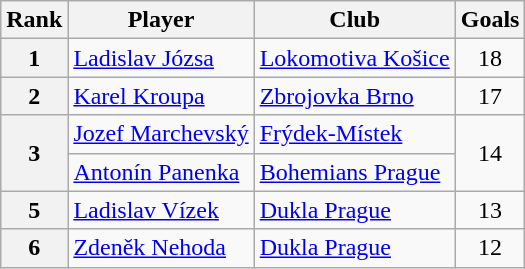<table class="wikitable" style="text-align:center">
<tr>
<th>Rank</th>
<th>Player</th>
<th>Club</th>
<th>Goals</th>
</tr>
<tr>
<th>1</th>
<td align="left"> <a href='#'>Ladislav Józsa</a></td>
<td align="left"><a href='#'>Lokomotiva Košice</a></td>
<td>18</td>
</tr>
<tr>
<th>2</th>
<td align="left"> <a href='#'>Karel Kroupa</a></td>
<td align="left"><a href='#'>Zbrojovka Brno</a></td>
<td>17</td>
</tr>
<tr>
<th rowspan="2">3</th>
<td align="left"> <a href='#'>Jozef Marchevský</a></td>
<td align="left"><a href='#'>Frýdek-Místek</a></td>
<td rowspan="2">14</td>
</tr>
<tr>
<td align="left"> <a href='#'>Antonín Panenka</a></td>
<td align="left"><a href='#'>Bohemians Prague</a></td>
</tr>
<tr>
<th>5</th>
<td align="left"> <a href='#'>Ladislav Vízek</a></td>
<td align="left"><a href='#'>Dukla Prague</a></td>
<td>13</td>
</tr>
<tr>
<th>6</th>
<td align="left"> <a href='#'>Zdeněk Nehoda</a></td>
<td align="left"><a href='#'>Dukla Prague</a></td>
<td>12</td>
</tr>
</table>
